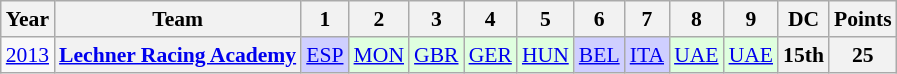<table class="wikitable" style="text-align:center; font-size:90%">
<tr>
<th>Year</th>
<th>Team</th>
<th>1</th>
<th>2</th>
<th>3</th>
<th>4</th>
<th>5</th>
<th>6</th>
<th>7</th>
<th>8</th>
<th>9</th>
<th>DC</th>
<th>Points</th>
</tr>
<tr>
<td><a href='#'>2013</a></td>
<th><a href='#'>Lechner Racing Academy</a></th>
<td style="background:#cfcfff;"><a href='#'>ESP</a><br></td>
<td style="background:#DFFFDF;"><a href='#'>MON</a><br></td>
<td style="background:#DFFFDF;"><a href='#'>GBR</a><br></td>
<td style="background:#DFFFDF;"><a href='#'>GER</a><br></td>
<td style="background:#DFFFDF;"><a href='#'>HUN</a><br></td>
<td style="background:#cfcfff;"><a href='#'>BEL</a><br></td>
<td style="background:#cfcfff;"><a href='#'>ITA</a><br></td>
<td style="background:#DFFFDF;"><a href='#'>UAE</a><br></td>
<td style="background:#DFFFDF;"><a href='#'>UAE</a><br></td>
<th>15th</th>
<th>25</th>
</tr>
</table>
